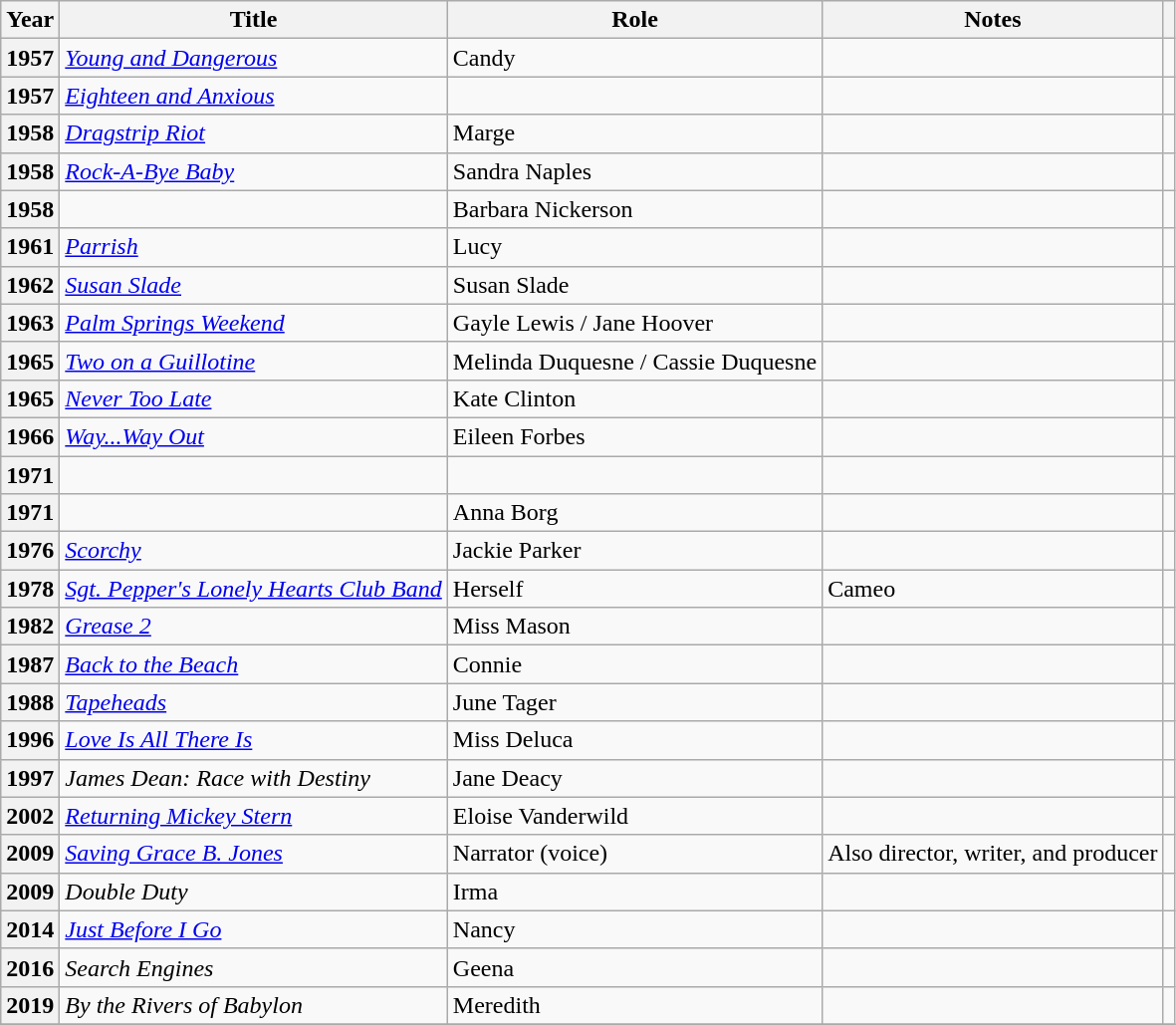<table class="wikitable plainrowheaders sortable" style="margin-right: 0;">
<tr>
<th scope="col">Year</th>
<th scope="col">Title</th>
<th scope="col">Role</th>
<th scope="col" class="unsortable">Notes</th>
<th scope="col" class="unsortable"></th>
</tr>
<tr>
<th scope="row">1957</th>
<td><em><a href='#'>Young and Dangerous</a></em></td>
<td>Candy</td>
<td></td>
<td align=center></td>
</tr>
<tr>
<th scope="row">1957</th>
<td><em><a href='#'>Eighteen and Anxious</a></em></td>
<td></td>
<td></td>
<td align=center></td>
</tr>
<tr>
<th scope="row">1958</th>
<td><em><a href='#'>Dragstrip Riot</a></em></td>
<td>Marge</td>
<td></td>
<td align=center></td>
</tr>
<tr>
<th scope="row">1958</th>
<td><em><a href='#'>Rock-A-Bye Baby</a></em></td>
<td>Sandra Naples</td>
<td></td>
<td align=center></td>
</tr>
<tr>
<th scope="row">1958</th>
<td><em></em></td>
<td>Barbara Nickerson</td>
<td></td>
<td align=center></td>
</tr>
<tr>
<th scope="row">1961</th>
<td><em><a href='#'>Parrish</a></em></td>
<td>Lucy</td>
<td></td>
<td align=center></td>
</tr>
<tr>
<th scope="row">1962</th>
<td><em><a href='#'>Susan Slade</a></em></td>
<td>Susan Slade</td>
<td></td>
<td align=center></td>
</tr>
<tr>
<th scope="row">1963</th>
<td><em><a href='#'>Palm Springs Weekend</a></em></td>
<td>Gayle Lewis / Jane Hoover</td>
<td></td>
<td align=center></td>
</tr>
<tr>
<th scope="row">1965</th>
<td><em><a href='#'>Two on a Guillotine</a></em></td>
<td>Melinda Duquesne / Cassie Duquesne</td>
<td></td>
<td align=center></td>
</tr>
<tr>
<th scope="row">1965</th>
<td><em><a href='#'>Never Too Late</a></em></td>
<td>Kate Clinton</td>
<td></td>
<td align=center></td>
</tr>
<tr>
<th scope="row">1966</th>
<td><em><a href='#'>Way...Way Out</a></em></td>
<td>Eileen Forbes</td>
<td></td>
<td align=center></td>
</tr>
<tr>
<th scope="row">1971</th>
<td><em></em></td>
<td></td>
<td></td>
<td align=center></td>
</tr>
<tr>
<th scope="row">1971</th>
<td><em></em></td>
<td>Anna Borg</td>
<td></td>
<td align=center></td>
</tr>
<tr>
<th scope="row">1976</th>
<td><em><a href='#'>Scorchy</a></em></td>
<td>Jackie Parker</td>
<td></td>
<td align=center></td>
</tr>
<tr>
<th scope="row">1978</th>
<td><em><a href='#'>Sgt. Pepper's Lonely Hearts Club Band</a></em></td>
<td>Herself</td>
<td>Cameo</td>
<td align=center></td>
</tr>
<tr>
<th scope="row">1982</th>
<td><em><a href='#'>Grease 2</a></em></td>
<td>Miss Mason</td>
<td></td>
<td align=center></td>
</tr>
<tr>
<th scope="row">1987</th>
<td><em><a href='#'>Back to the Beach</a></em></td>
<td>Connie</td>
<td></td>
<td align=center></td>
</tr>
<tr>
<th scope="row">1988</th>
<td><em><a href='#'>Tapeheads</a></em></td>
<td>June Tager</td>
<td></td>
<td align=center></td>
</tr>
<tr>
<th scope="row">1996</th>
<td><em><a href='#'>Love Is All There Is</a></em></td>
<td>Miss Deluca</td>
<td></td>
<td align=center></td>
</tr>
<tr>
<th scope="row">1997</th>
<td><em>James Dean: Race with Destiny</em></td>
<td>Jane Deacy</td>
<td></td>
<td align=center></td>
</tr>
<tr>
<th scope="row">2002</th>
<td><em><a href='#'>Returning Mickey Stern</a></em></td>
<td>Eloise Vanderwild</td>
<td></td>
<td align=center></td>
</tr>
<tr>
<th scope="row">2009</th>
<td><em><a href='#'>Saving Grace B. Jones</a></em></td>
<td>Narrator (voice)</td>
<td>Also director, writer, and producer</td>
<td align=center></td>
</tr>
<tr>
<th scope="row">2009</th>
<td><em>Double Duty</em></td>
<td>Irma</td>
<td></td>
<td align=center></td>
</tr>
<tr>
<th scope="row">2014</th>
<td><em><a href='#'>Just Before I Go</a></em></td>
<td>Nancy</td>
<td></td>
<td align=center></td>
</tr>
<tr>
<th scope="row">2016</th>
<td><em>Search Engines</em></td>
<td>Geena</td>
<td></td>
<td align=center></td>
</tr>
<tr>
<th scope="row">2019</th>
<td><em>By the Rivers of Babylon</em></td>
<td>Meredith</td>
<td></td>
<td align=center></td>
</tr>
<tr>
</tr>
</table>
